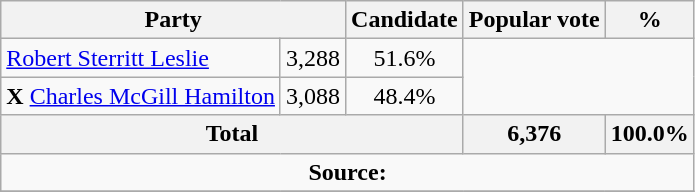<table class="wikitable">
<tr>
<th colspan="2">Party</th>
<th>Candidate</th>
<th>Popular vote</th>
<th>%</th>
</tr>
<tr>
<td> <a href='#'>Robert Sterritt Leslie</a></td>
<td align=center>3,288</td>
<td align=center>51.6%</td>
</tr>
<tr>
<td><strong>X</strong> <a href='#'>Charles McGill Hamilton</a></td>
<td align=center>3,088</td>
<td align=center>48.4%</td>
</tr>
<tr>
<th colspan=3>Total</th>
<th>6,376</th>
<th>100.0%</th>
</tr>
<tr>
<td align="center" colspan=5><strong>Source:</strong> </td>
</tr>
<tr>
</tr>
</table>
